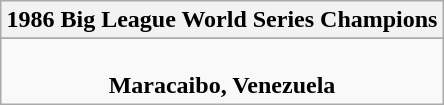<table class="wikitable" style="text-align: center; margin: 0 auto;">
<tr>
<th>1986 Big League World Series Champions</th>
</tr>
<tr>
</tr>
<tr>
<td><br><strong>Maracaibo, Venezuela</strong></td>
</tr>
</table>
